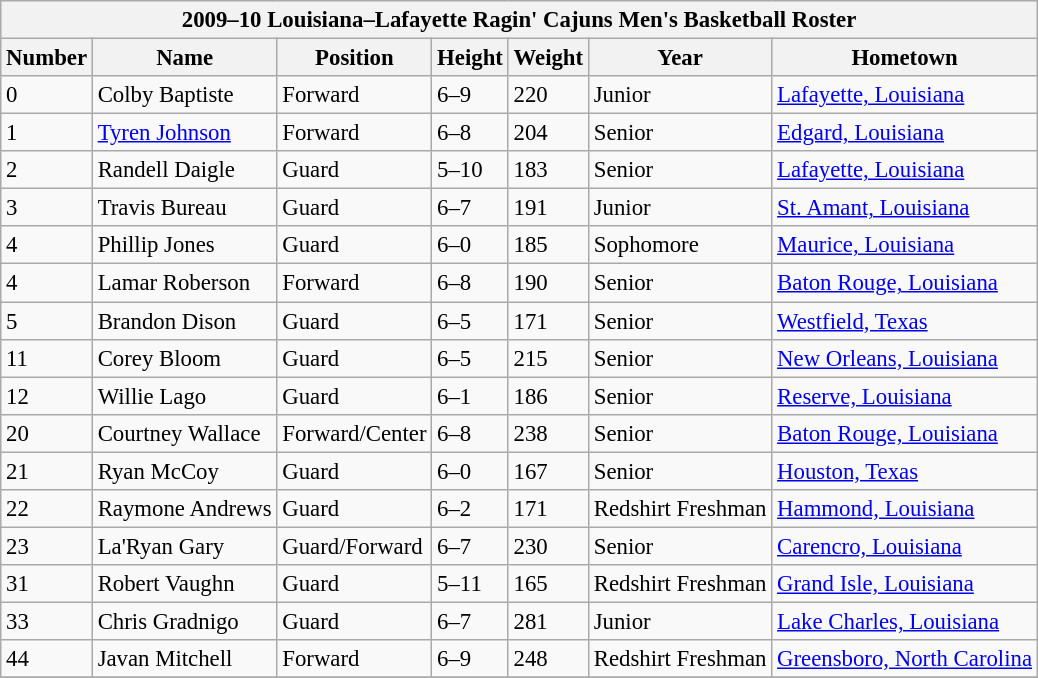<table class="wikitable" style="font-size: 95%;">
<tr>
<th colspan=7 style=>2009–10 Louisiana–Lafayette Ragin' Cajuns Men's Basketball Roster</th>
</tr>
<tr>
<th>Number</th>
<th>Name</th>
<th>Position</th>
<th>Height</th>
<th>Weight</th>
<th>Year</th>
<th>Hometown</th>
</tr>
<tr>
<td>0</td>
<td>Colby Baptiste</td>
<td>Forward</td>
<td>6–9</td>
<td>220</td>
<td>Junior</td>
<td><a href='#'>Lafayette, Louisiana</a></td>
</tr>
<tr>
<td>1</td>
<td><a href='#'>Tyren Johnson</a></td>
<td>Forward</td>
<td>6–8</td>
<td>204</td>
<td>Senior</td>
<td><a href='#'>Edgard, Louisiana</a></td>
</tr>
<tr>
<td>2</td>
<td>Randell Daigle</td>
<td>Guard</td>
<td>5–10</td>
<td>183</td>
<td>Senior</td>
<td><a href='#'>Lafayette, Louisiana</a></td>
</tr>
<tr>
<td>3</td>
<td>Travis Bureau</td>
<td>Guard</td>
<td>6–7</td>
<td>191</td>
<td>Junior</td>
<td><a href='#'>St. Amant, Louisiana</a></td>
</tr>
<tr>
<td>4</td>
<td>Phillip Jones</td>
<td>Guard</td>
<td>6–0</td>
<td>185</td>
<td>Sophomore</td>
<td><a href='#'>Maurice, Louisiana</a></td>
</tr>
<tr>
<td>4</td>
<td>Lamar Roberson</td>
<td>Forward</td>
<td>6–8</td>
<td>190</td>
<td>Senior</td>
<td><a href='#'>Baton Rouge, Louisiana</a></td>
</tr>
<tr>
<td>5</td>
<td>Brandon Dison</td>
<td>Guard</td>
<td>6–5</td>
<td>171</td>
<td>Senior</td>
<td><a href='#'>Westfield, Texas</a></td>
</tr>
<tr>
<td>11</td>
<td>Corey Bloom</td>
<td>Guard</td>
<td>6–5</td>
<td>215</td>
<td>Senior</td>
<td><a href='#'>New Orleans, Louisiana</a></td>
</tr>
<tr>
<td>12</td>
<td>Willie Lago</td>
<td>Guard</td>
<td>6–1</td>
<td>186</td>
<td>Senior</td>
<td><a href='#'>Reserve, Louisiana</a></td>
</tr>
<tr>
<td>20</td>
<td>Courtney Wallace</td>
<td>Forward/Center</td>
<td>6–8</td>
<td>238</td>
<td>Senior</td>
<td><a href='#'>Baton Rouge, Louisiana</a></td>
</tr>
<tr>
<td>21</td>
<td>Ryan McCoy</td>
<td>Guard</td>
<td>6–0</td>
<td>167</td>
<td>Senior</td>
<td><a href='#'>Houston, Texas</a></td>
</tr>
<tr>
<td>22</td>
<td>Raymone Andrews</td>
<td>Guard</td>
<td>6–2</td>
<td>171</td>
<td>Redshirt Freshman</td>
<td><a href='#'>Hammond, Louisiana</a></td>
</tr>
<tr>
<td>23</td>
<td>La'Ryan Gary</td>
<td>Guard/Forward</td>
<td>6–7</td>
<td>230</td>
<td>Senior</td>
<td><a href='#'>Carencro, Louisiana</a></td>
</tr>
<tr>
<td>31</td>
<td>Robert Vaughn</td>
<td>Guard</td>
<td>5–11</td>
<td>165</td>
<td>Redshirt Freshman</td>
<td><a href='#'>Grand Isle, Louisiana</a></td>
</tr>
<tr>
<td>33</td>
<td>Chris Gradnigo</td>
<td>Guard</td>
<td>6–7</td>
<td>281</td>
<td>Junior</td>
<td><a href='#'>Lake Charles, Louisiana</a></td>
</tr>
<tr>
<td>44</td>
<td>Javan Mitchell</td>
<td>Forward</td>
<td>6–9</td>
<td>248</td>
<td>Redshirt Freshman</td>
<td><a href='#'>Greensboro, North Carolina</a></td>
</tr>
<tr>
</tr>
</table>
